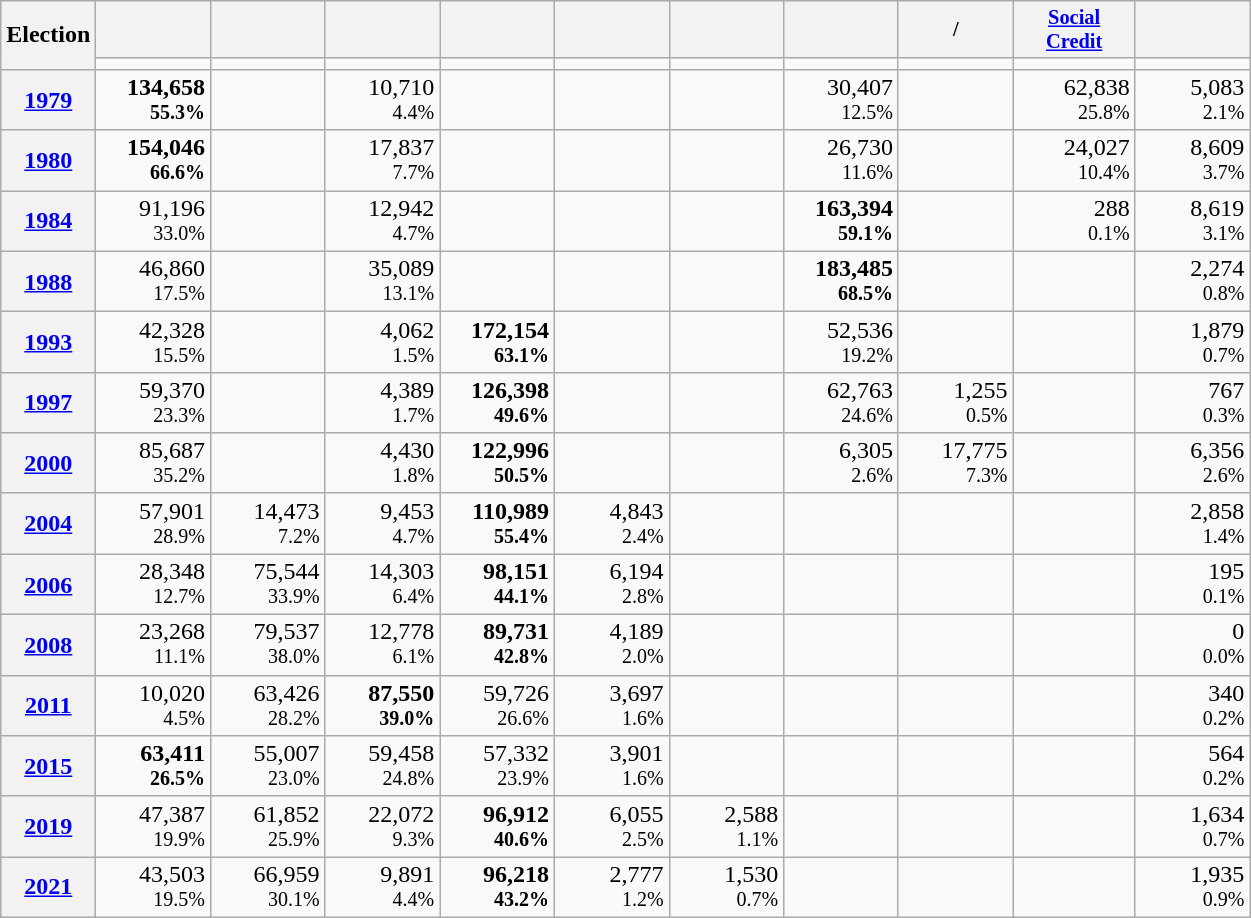<table class="wikitable" style="text-align:right; line-height:16px">
<tr>
<th rowspan="2" width="20">Election</th>
<th width="70" style="font-size:85%"></th>
<th width="70" style="font-size:85%"></th>
<th width="70" style="font-size:85%"></th>
<th width="70" style="font-size:85%"></th>
<th width="70" style="font-size:85%"></th>
<th width="70" style="font-size:85%"></th>
<th width="70" style="font-size:85%"></th>
<th width="70" style="font-size:85%"> /<br></th>
<th width="75" style="font-size:85%"><a href='#'>Social<br>Credit</a></th>
<th width="70" style="font-size:85%"></th>
</tr>
<tr>
<td></td>
<td></td>
<td></td>
<td></td>
<td></td>
<td></td>
<td></td>
<td></td>
<td></td>
<td></td>
</tr>
<tr>
<th scope="row"><a href='#'>1979</a></th>
<td><strong>134,658<br><small>55.3%</small></strong></td>
<td></td>
<td>10,710<br><small>4.4%</small></td>
<td></td>
<td></td>
<td></td>
<td>30,407<br><small>12.5%</small></td>
<td></td>
<td>62,838<br><small>25.8%</small></td>
<td>5,083<br><small>2.1%</small></td>
</tr>
<tr>
<th scope="row"><a href='#'>1980</a></th>
<td><strong>154,046<br><small>66.6%</small></strong></td>
<td></td>
<td>17,837<br><small>7.7%</small></td>
<td></td>
<td></td>
<td></td>
<td>26,730<br><small>11.6%</small></td>
<td></td>
<td>24,027<br><small>10.4%</small></td>
<td>8,609<br><small>3.7%</small></td>
</tr>
<tr>
<th scope="row"><a href='#'>1984</a></th>
<td>91,196<br><small>33.0%</small></td>
<td></td>
<td>12,942<br><small>4.7%</small></td>
<td></td>
<td></td>
<td></td>
<td><strong>163,394<br><small>59.1%</small></strong></td>
<td></td>
<td>288<br><small>0.1%</small></td>
<td>8,619<br><small>3.1%</small></td>
</tr>
<tr>
<th scope="row"><a href='#'>1988</a></th>
<td>46,860<br><small>17.5%</small></td>
<td></td>
<td>35,089<br><small>13.1%</small></td>
<td></td>
<td></td>
<td></td>
<td><strong>183,485<br><small>68.5%</small></strong></td>
<td></td>
<td></td>
<td>2,274<br><small>0.8%</small></td>
</tr>
<tr>
<th scope="row"><a href='#'>1993</a></th>
<td>42,328<br><small>15.5%</small></td>
<td></td>
<td>4,062<br><small>1.5%</small></td>
<td><strong>172,154<br><small>63.1%</small></strong></td>
<td></td>
<td></td>
<td>52,536<br><small>19.2%</small></td>
<td></td>
<td></td>
<td>1,879<br><small>0.7%</small></td>
</tr>
<tr>
<th scope="row"><a href='#'>1997</a></th>
<td>59,370<br><small>23.3%</small></td>
<td></td>
<td>4,389<br><small>1.7%</small></td>
<td><strong>126,398<br><small>49.6%</small></strong></td>
<td></td>
<td></td>
<td>62,763<br><small>24.6%</small></td>
<td>1,255<br><small>0.5%</small></td>
<td></td>
<td>767<br><small>0.3%</small></td>
</tr>
<tr>
<th scope="row"><a href='#'>2000</a></th>
<td>85,687<br><small>35.2%</small></td>
<td></td>
<td>4,430<br><small>1.8%</small></td>
<td><strong>122,996<br><small>50.5%</small></strong></td>
<td></td>
<td></td>
<td>6,305<br><small>2.6%</small></td>
<td>17,775<br><small>7.3%</small></td>
<td></td>
<td>6,356<br><small>2.6%</small></td>
</tr>
<tr>
<th scope="row"><a href='#'>2004</a></th>
<td>57,901<br><small>28.9%</small></td>
<td>14,473<br><small>7.2%</small></td>
<td>9,453<br><small>4.7%</small></td>
<td><strong>110,989<br><small>55.4%</small></strong></td>
<td>4,843<br><small>2.4%</small></td>
<td></td>
<td></td>
<td></td>
<td></td>
<td>2,858<br><small>1.4%</small></td>
</tr>
<tr>
<th scope="row"><a href='#'>2006</a></th>
<td>28,348<br><small>12.7%</small></td>
<td>75,544<br><small>33.9%</small></td>
<td>14,303<br><small>6.4%</small></td>
<td><strong>98,151<br><small>44.1%</small></strong></td>
<td>6,194<br><small>2.8%</small></td>
<td></td>
<td></td>
<td></td>
<td></td>
<td>195<br><small>0.1%</small></td>
</tr>
<tr>
<th scope="row"><a href='#'>2008</a></th>
<td>23,268<br><small>11.1%</small></td>
<td>79,537<br><small>38.0%</small></td>
<td>12,778<br><small>6.1%</small></td>
<td><strong>89,731<br><small>42.8%</small></strong></td>
<td>4,189<br><small>2.0%</small></td>
<td></td>
<td></td>
<td></td>
<td></td>
<td>0<br><small>0.0%</small></td>
</tr>
<tr>
<th scope="row"><a href='#'>2011</a></th>
<td>10,020<br><small>4.5%</small></td>
<td>63,426<br><small>28.2%</small></td>
<td><strong>87,550<br><small>39.0%</small></strong></td>
<td>59,726<br><small>26.6%</small></td>
<td>3,697<br><small>1.6%</small></td>
<td></td>
<td></td>
<td></td>
<td></td>
<td>340<br><small>0.2%</small></td>
</tr>
<tr>
<th scope="row"><a href='#'>2015</a></th>
<td><strong>63,411<br><small>26.5%</small></strong></td>
<td>55,007<br><small>23.0%</small></td>
<td>59,458<br><small>24.8%</small></td>
<td>57,332<br><small>23.9%</small></td>
<td>3,901<br><small>1.6%</small></td>
<td></td>
<td></td>
<td></td>
<td></td>
<td>564<br><small>0.2%</small></td>
</tr>
<tr>
<th scope="row"><a href='#'>2019</a></th>
<td>47,387<br><small>19.9%</small></td>
<td>61,852<br><small>25.9%</small></td>
<td>22,072<br><small>9.3%</small></td>
<td><strong>96,912<br><small>40.6%</small></strong></td>
<td>6,055<br><small>2.5%</small></td>
<td>2,588<br><small>1.1%</small></td>
<td></td>
<td></td>
<td></td>
<td>1,634<br><small>0.7%</small></td>
</tr>
<tr>
<th scope="row"><a href='#'>2021</a></th>
<td>43,503<br><small>19.5%</small></td>
<td>66,959<br><small>30.1%</small></td>
<td>9,891<br><small>4.4%</small></td>
<td><strong>96,218<br><small>43.2%</small></strong></td>
<td>2,777<br><small>1.2%</small></td>
<td>1,530<br><small>0.7%</small></td>
<td></td>
<td></td>
<td></td>
<td>1,935<br><small>0.9%</small></td>
</tr>
</table>
